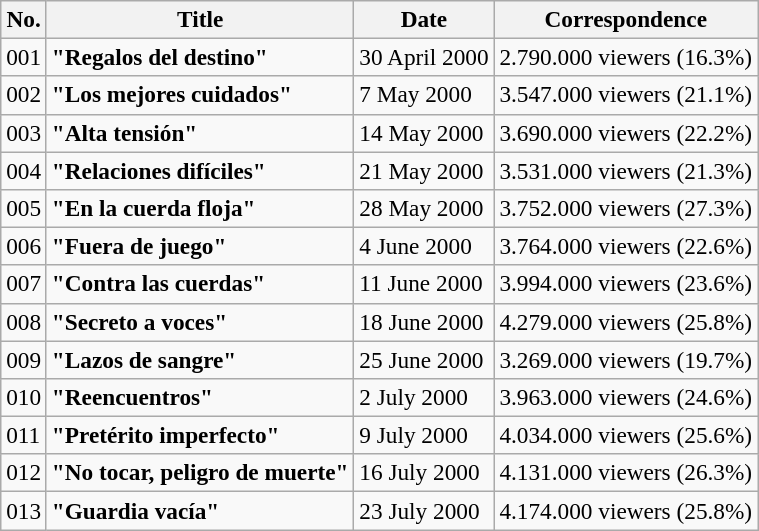<table class="sortable wikitable" style="font-size:97%">
<tr>
<th>No.</th>
<th>Title</th>
<th>Date</th>
<th>Correspondence</th>
</tr>
<tr>
<td>001</td>
<td><strong>"Regalos del destino"</strong></td>
<td>30 April 2000</td>
<td>2.790.000 viewers (16.3%)</td>
</tr>
<tr>
<td>002</td>
<td><strong>"Los mejores cuidados"</strong></td>
<td>7 May 2000</td>
<td>3.547.000 viewers (21.1%)</td>
</tr>
<tr>
<td>003</td>
<td><strong>"Alta tensión"</strong></td>
<td>14 May 2000</td>
<td>3.690.000 viewers (22.2%)</td>
</tr>
<tr>
<td>004</td>
<td><strong>"Relaciones difíciles"</strong></td>
<td>21 May 2000</td>
<td>3.531.000 viewers (21.3%)</td>
</tr>
<tr>
<td>005</td>
<td><strong>"En la cuerda floja"</strong></td>
<td>28 May 2000</td>
<td>3.752.000 viewers (27.3%)</td>
</tr>
<tr>
<td>006</td>
<td><strong>"Fuera de juego"</strong></td>
<td>4 June 2000</td>
<td>3.764.000 viewers (22.6%)</td>
</tr>
<tr>
<td>007</td>
<td><strong>"Contra las cuerdas"</strong></td>
<td>11 June 2000</td>
<td>3.994.000 viewers (23.6%)</td>
</tr>
<tr>
<td>008</td>
<td><strong>"Secreto a voces"</strong></td>
<td>18 June 2000</td>
<td>4.279.000 viewers (25.8%)</td>
</tr>
<tr>
<td>009</td>
<td><strong>"Lazos de sangre"</strong></td>
<td>25 June 2000</td>
<td>3.269.000 viewers (19.7%)</td>
</tr>
<tr>
<td>010</td>
<td><strong>"Reencuentros"</strong></td>
<td>2 July 2000</td>
<td>3.963.000 viewers (24.6%)</td>
</tr>
<tr>
<td>011</td>
<td><strong>"Pretérito imperfecto"</strong></td>
<td>9 July 2000</td>
<td>4.034.000 viewers (25.6%)</td>
</tr>
<tr>
<td>012</td>
<td><strong>"No tocar, peligro de muerte"</strong></td>
<td>16 July 2000</td>
<td>4.131.000 viewers (26.3%)</td>
</tr>
<tr>
<td>013</td>
<td><strong>"Guardia vacía"</strong></td>
<td>23 July 2000</td>
<td>4.174.000 viewers (25.8%)</td>
</tr>
</table>
